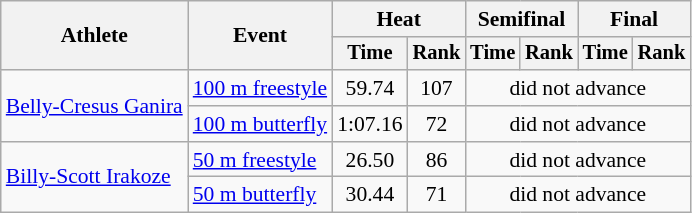<table class=wikitable style="font-size:90%">
<tr>
<th rowspan="2">Athlete</th>
<th rowspan="2">Event</th>
<th colspan="2">Heat</th>
<th colspan="2">Semifinal</th>
<th colspan="2">Final</th>
</tr>
<tr style="font-size:95%">
<th>Time</th>
<th>Rank</th>
<th>Time</th>
<th>Rank</th>
<th>Time</th>
<th>Rank</th>
</tr>
<tr align=center>
<td align=left rowspan=2><a href='#'>Belly-Cresus Ganira</a></td>
<td align=left><a href='#'>100 m freestyle</a></td>
<td>59.74</td>
<td>107</td>
<td colspan=4>did not advance</td>
</tr>
<tr align=center>
<td align=left><a href='#'>100 m butterfly</a></td>
<td>1:07.16</td>
<td>72</td>
<td colspan=4>did not advance</td>
</tr>
<tr align=center>
<td align=left rowspan=2><a href='#'>Billy-Scott Irakoze</a></td>
<td align=left><a href='#'>50 m freestyle</a></td>
<td>26.50</td>
<td>86</td>
<td colspan=4>did not advance</td>
</tr>
<tr align=center>
<td align=left><a href='#'>50 m butterfly</a></td>
<td>30.44</td>
<td>71</td>
<td colspan=4>did not advance</td>
</tr>
</table>
